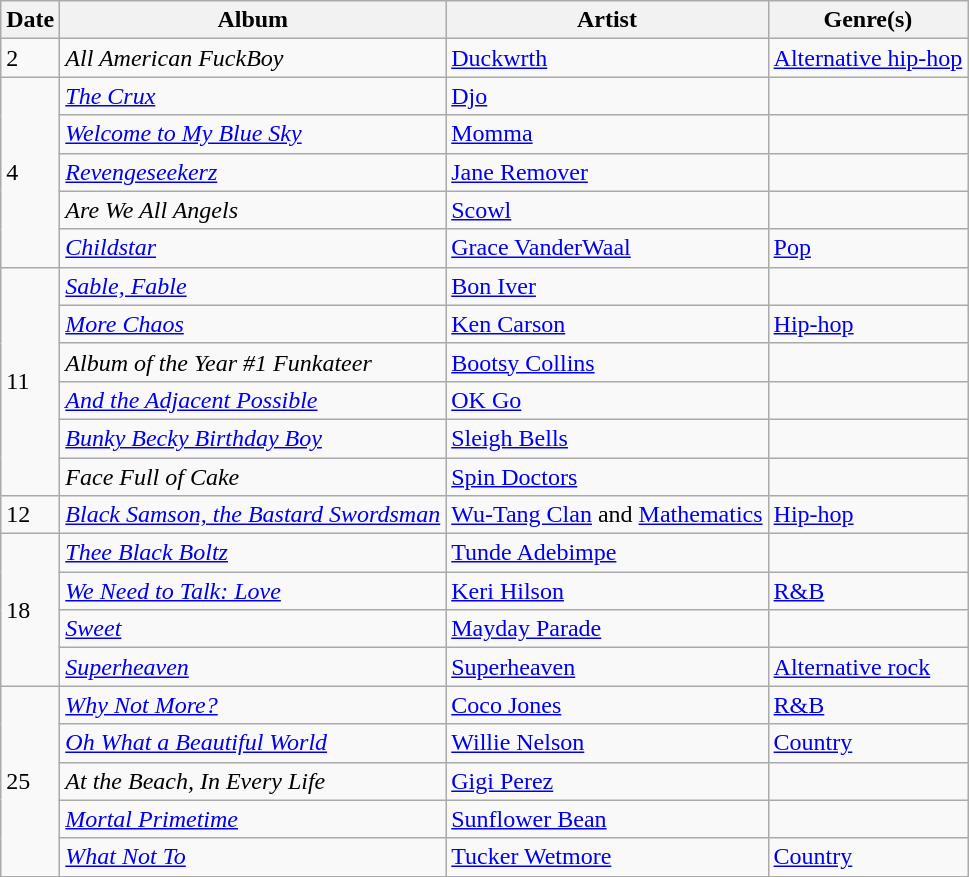<table class="wikitable">
<tr>
<th>Date</th>
<th>Album</th>
<th>Artist</th>
<th>Genre(s)</th>
</tr>
<tr>
<td>2</td>
<td><em>All American FuckBoy</em></td>
<td><a href='#'>Duckwrth</a></td>
<td><a href='#'>Alternative hip-hop</a></td>
</tr>
<tr>
<td rowspan="5">4</td>
<td><em><a href='#'>The Crux</a></em></td>
<td><a href='#'>Djo</a></td>
<td></td>
</tr>
<tr>
<td><em><a href='#'>Welcome to My Blue Sky</a></em></td>
<td><a href='#'>Momma</a></td>
<td></td>
</tr>
<tr>
<td><em><a href='#'>Revengeseekerz</a></em></td>
<td><a href='#'>Jane Remover</a></td>
<td></td>
</tr>
<tr>
<td><em>Are We All Angels</em></td>
<td><a href='#'>Scowl</a></td>
<td></td>
</tr>
<tr>
<td><em><a href='#'>Childstar</a></em></td>
<td><a href='#'>Grace VanderWaal</a></td>
<td><a href='#'>Pop</a></td>
</tr>
<tr>
<td rowspan="6">11</td>
<td><em><a href='#'>Sable, Fable</a></em></td>
<td><a href='#'>Bon Iver</a></td>
<td></td>
</tr>
<tr>
<td><em><a href='#'>More Chaos</a></em></td>
<td><a href='#'>Ken Carson</a></td>
<td><a href='#'>Hip-hop</a></td>
</tr>
<tr>
<td><em>Album of the Year #1 Funkateer</em></td>
<td><a href='#'>Bootsy Collins</a></td>
<td></td>
</tr>
<tr>
<td><em><a href='#'>And the Adjacent Possible</a></em></td>
<td><a href='#'>OK Go</a></td>
<td></td>
</tr>
<tr>
<td><em><a href='#'>Bunky Becky Birthday Boy</a></em></td>
<td><a href='#'>Sleigh Bells</a></td>
<td></td>
</tr>
<tr>
<td><em>Face Full of Cake</em></td>
<td><a href='#'>Spin Doctors</a></td>
<td></td>
</tr>
<tr>
<td>12</td>
<td><em><a href='#'>Black Samson, the Bastard Swordsman</a></em></td>
<td><a href='#'>Wu-Tang Clan</a> and <a href='#'>Mathematics</a></td>
<td><a href='#'>Hip-hop</a></td>
</tr>
<tr>
<td rowspan="4">18</td>
<td><em><a href='#'>Thee Black Boltz</a></em></td>
<td><a href='#'>Tunde Adebimpe</a></td>
<td></td>
</tr>
<tr>
<td><em><a href='#'>We Need to Talk: Love</a></em></td>
<td><a href='#'>Keri Hilson</a></td>
<td><a href='#'>R&B</a></td>
</tr>
<tr>
<td><em><a href='#'>Sweet</a></em></td>
<td><a href='#'>Mayday Parade</a></td>
<td></td>
</tr>
<tr>
<td><em><a href='#'>Superheaven</a></em></td>
<td><a href='#'>Superheaven</a></td>
<td><a href='#'>Alternative rock</a></td>
</tr>
<tr>
<td rowspan="5">25</td>
<td><em><a href='#'>Why Not More?</a></em></td>
<td><a href='#'>Coco Jones</a></td>
<td><a href='#'>R&B</a></td>
</tr>
<tr>
<td><em><a href='#'>Oh What a Beautiful World</a></em></td>
<td><a href='#'>Willie Nelson</a></td>
<td><a href='#'>Country</a></td>
</tr>
<tr>
<td><em>At the Beach, In Every Life</em></td>
<td><a href='#'>Gigi Perez</a></td>
<td></td>
</tr>
<tr>
<td><em><a href='#'>Mortal Primetime</a></em></td>
<td><a href='#'>Sunflower Bean</a></td>
<td></td>
</tr>
<tr>
<td><em><a href='#'>What Not To</a></em></td>
<td><a href='#'>Tucker Wetmore</a></td>
<td><a href='#'>Country</a></td>
</tr>
<tr>
</tr>
</table>
